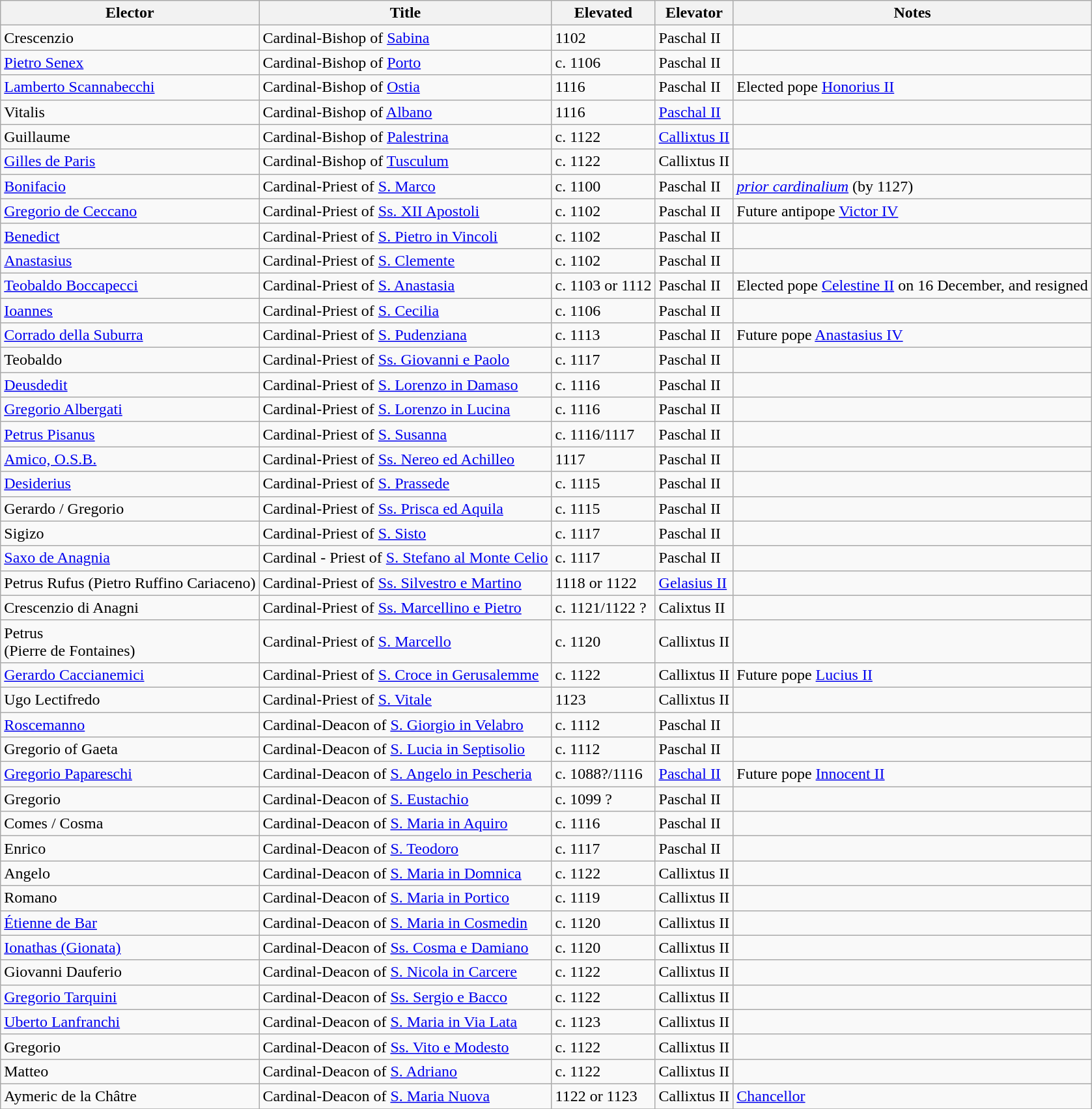<table class="wikitable">
<tr>
<th>Elector</th>
<th>Title</th>
<th>Elevated</th>
<th>Elevator</th>
<th>Notes</th>
</tr>
<tr>
<td>Crescenzio</td>
<td>Cardinal-Bishop of <a href='#'>Sabina</a></td>
<td>1102</td>
<td>Paschal II</td>
<td></td>
</tr>
<tr>
<td><a href='#'>Pietro Senex</a></td>
<td>Cardinal-Bishop of <a href='#'>Porto</a></td>
<td>c. 1106</td>
<td>Paschal II</td>
<td></td>
</tr>
<tr>
<td><a href='#'>Lamberto Scannabecchi</a></td>
<td>Cardinal-Bishop of <a href='#'>Ostia</a></td>
<td>1116</td>
<td>Paschal II</td>
<td>Elected pope <a href='#'>Honorius II</a></td>
</tr>
<tr>
<td>Vitalis</td>
<td>Cardinal-Bishop of <a href='#'>Albano</a></td>
<td>1116</td>
<td><a href='#'>Paschal II</a></td>
<td></td>
</tr>
<tr>
<td>Guillaume</td>
<td>Cardinal-Bishop of <a href='#'>Palestrina</a></td>
<td>c. 1122</td>
<td><a href='#'>Callixtus II</a></td>
<td></td>
</tr>
<tr>
<td><a href='#'>Gilles de Paris</a></td>
<td>Cardinal-Bishop of <a href='#'>Tusculum</a></td>
<td>c. 1122</td>
<td>Callixtus II</td>
<td></td>
</tr>
<tr>
<td><a href='#'>Bonifacio</a></td>
<td>Cardinal-Priest of <a href='#'>S. Marco</a></td>
<td>c. 1100</td>
<td>Paschal II</td>
<td><a href='#'><em>prior cardinalium</em></a> (by 1127)</td>
</tr>
<tr>
<td><a href='#'>Gregorio de Ceccano</a></td>
<td>Cardinal-Priest of <a href='#'>Ss. XII Apostoli</a></td>
<td>c. 1102</td>
<td>Paschal II</td>
<td>Future antipope <a href='#'>Victor IV</a></td>
</tr>
<tr>
<td><a href='#'>Benedict</a></td>
<td>Cardinal-Priest of <a href='#'>S. Pietro in Vincoli</a></td>
<td>c. 1102</td>
<td>Paschal II</td>
<td></td>
</tr>
<tr>
<td><a href='#'>Anastasius</a></td>
<td>Cardinal-Priest of <a href='#'>S. Clemente</a></td>
<td>c. 1102</td>
<td>Paschal II</td>
<td></td>
</tr>
<tr>
<td><a href='#'>Teobaldo Boccapecci</a></td>
<td>Cardinal-Priest of <a href='#'>S. Anastasia</a></td>
<td>c. 1103 or 1112</td>
<td>Paschal II</td>
<td>Elected pope <a href='#'>Celestine II</a> on 16 December, and resigned</td>
</tr>
<tr>
<td><a href='#'>Ioannes</a></td>
<td>Cardinal-Priest of <a href='#'>S. Cecilia</a></td>
<td>c. 1106</td>
<td>Paschal II</td>
<td></td>
</tr>
<tr>
<td><a href='#'>Corrado della Suburra</a></td>
<td>Cardinal-Priest of <a href='#'>S. Pudenziana</a></td>
<td>c. 1113</td>
<td>Paschal II</td>
<td>Future pope <a href='#'>Anastasius IV</a></td>
</tr>
<tr>
<td>Teobaldo</td>
<td>Cardinal-Priest of <a href='#'>Ss. Giovanni e Paolo</a></td>
<td>c. 1117</td>
<td>Paschal II</td>
<td></td>
</tr>
<tr>
<td><a href='#'>Deusdedit</a></td>
<td>Cardinal-Priest of <a href='#'>S. Lorenzo in Damaso</a></td>
<td>c. 1116</td>
<td>Paschal II</td>
<td></td>
</tr>
<tr>
<td><a href='#'>Gregorio Albergati</a></td>
<td>Cardinal-Priest of <a href='#'>S. Lorenzo in Lucina</a></td>
<td>c. 1116</td>
<td>Paschal II</td>
<td></td>
</tr>
<tr>
<td><a href='#'>Petrus Pisanus</a></td>
<td>Cardinal-Priest of <a href='#'>S. Susanna</a></td>
<td>c. 1116/1117</td>
<td>Paschal II</td>
<td></td>
</tr>
<tr>
<td><a href='#'>Amico, O.S.B.</a></td>
<td>Cardinal-Priest of <a href='#'>Ss. Nereo ed Achilleo</a></td>
<td>1117</td>
<td>Paschal II</td>
<td></td>
</tr>
<tr>
<td><a href='#'>Desiderius</a></td>
<td>Cardinal-Priest of <a href='#'>S. Prassede</a></td>
<td>c. 1115</td>
<td>Paschal II</td>
<td></td>
</tr>
<tr>
<td>Gerardo / Gregorio</td>
<td>Cardinal-Priest of <a href='#'>Ss. Prisca ed Aquila</a></td>
<td>c. 1115</td>
<td>Paschal II</td>
<td></td>
</tr>
<tr>
<td>Sigizo</td>
<td>Cardinal-Priest of <a href='#'>S. Sisto</a></td>
<td>c. 1117</td>
<td>Paschal II</td>
<td></td>
</tr>
<tr>
<td><a href='#'>Saxo de Anagnia</a></td>
<td>Cardinal - Priest of <a href='#'>S. Stefano al Monte Celio</a></td>
<td>c. 1117</td>
<td>Paschal II</td>
<td></td>
</tr>
<tr>
<td>Petrus Rufus (Pietro Ruffino Cariaceno)</td>
<td>Cardinal-Priest of <a href='#'>Ss. Silvestro e Martino</a></td>
<td>1118 or 1122</td>
<td><a href='#'>Gelasius II</a></td>
<td></td>
</tr>
<tr>
<td>Crescenzio di Anagni</td>
<td>Cardinal-Priest of <a href='#'>Ss. Marcellino e Pietro</a></td>
<td>c. 1121/1122 ?</td>
<td>Calixtus II</td>
<td></td>
</tr>
<tr>
<td>Petrus<br>(Pierre de Fontaines)</td>
<td>Cardinal-Priest of <a href='#'>S. Marcello</a></td>
<td>c. 1120</td>
<td>Callixtus II</td>
<td></td>
</tr>
<tr>
<td><a href='#'>Gerardo Caccianemici</a></td>
<td>Cardinal-Priest of <a href='#'>S. Croce in Gerusalemme</a></td>
<td>c. 1122</td>
<td>Callixtus II</td>
<td>Future pope <a href='#'>Lucius II</a></td>
</tr>
<tr>
<td>Ugo Lectifredo</td>
<td>Cardinal-Priest of <a href='#'>S. Vitale</a></td>
<td>1123</td>
<td>Callixtus II</td>
<td></td>
</tr>
<tr>
<td><a href='#'>Roscemanno</a></td>
<td>Cardinal-Deacon of <a href='#'>S. Giorgio in Velabro</a></td>
<td>c. 1112</td>
<td>Paschal II</td>
<td></td>
</tr>
<tr>
<td>Gregorio of Gaeta</td>
<td>Cardinal-Deacon of <a href='#'>S. Lucia in Septisolio</a></td>
<td>c. 1112</td>
<td>Paschal II</td>
<td></td>
</tr>
<tr>
<td><a href='#'>Gregorio Papareschi</a></td>
<td>Cardinal-Deacon of <a href='#'>S. Angelo in Pescheria</a></td>
<td>c. 1088?/1116</td>
<td><a href='#'>Paschal II</a></td>
<td>Future pope <a href='#'>Innocent II</a></td>
</tr>
<tr>
<td>Gregorio</td>
<td>Cardinal-Deacon of <a href='#'>S. Eustachio</a></td>
<td>c. 1099 ?</td>
<td>Paschal II</td>
<td></td>
</tr>
<tr>
<td>Comes / Cosma</td>
<td>Cardinal-Deacon of <a href='#'>S. Maria in Aquiro</a></td>
<td>c. 1116</td>
<td>Paschal II</td>
<td></td>
</tr>
<tr>
<td>Enrico</td>
<td>Cardinal-Deacon of <a href='#'>S. Teodoro</a></td>
<td>c. 1117</td>
<td>Paschal II</td>
<td></td>
</tr>
<tr>
<td>Angelo</td>
<td>Cardinal-Deacon of <a href='#'>S.&nbsp;Maria&nbsp;in&nbsp;Domnica</a></td>
<td>c. 1122</td>
<td>Callixtus II</td>
<td></td>
</tr>
<tr>
<td>Romano</td>
<td>Cardinal-Deacon of <a href='#'>S. Maria in Portico</a></td>
<td>c. 1119</td>
<td>Callixtus II</td>
<td></td>
</tr>
<tr>
<td><a href='#'>Étienne de Bar</a></td>
<td>Cardinal-Deacon of <a href='#'>S.&nbsp;Maria&nbsp;in&nbsp;Cosmedin</a></td>
<td>c. 1120</td>
<td>Callixtus II</td>
<td></td>
</tr>
<tr>
<td><a href='#'>Ionathas (Gionata)</a></td>
<td>Cardinal-Deacon of <a href='#'>Ss. Cosma e Damiano</a></td>
<td>c. 1120</td>
<td>Callixtus II</td>
<td></td>
</tr>
<tr>
<td>Giovanni Dauferio</td>
<td>Cardinal-Deacon of <a href='#'>S. Nicola in Carcere</a></td>
<td>c. 1122</td>
<td>Callixtus II</td>
<td></td>
</tr>
<tr>
<td><a href='#'>Gregorio Tarquini</a></td>
<td>Cardinal-Deacon of <a href='#'>Ss. Sergio e Bacco</a></td>
<td>c. 1122</td>
<td>Callixtus II</td>
<td></td>
</tr>
<tr>
<td><a href='#'>Uberto Lanfranchi</a></td>
<td>Cardinal-Deacon of <a href='#'>S. Maria in Via Lata</a></td>
<td>c. 1123</td>
<td>Callixtus II</td>
<td></td>
</tr>
<tr>
<td>Gregorio</td>
<td>Cardinal-Deacon of <a href='#'>Ss. Vito e Modesto</a></td>
<td>c. 1122</td>
<td>Callixtus II</td>
<td></td>
</tr>
<tr>
<td>Matteo</td>
<td>Cardinal-Deacon of <a href='#'>S. Adriano</a></td>
<td>c. 1122</td>
<td>Callixtus II</td>
<td></td>
</tr>
<tr>
<td>Aymeric de la Châtre</td>
<td>Cardinal-Deacon of <a href='#'>S. Maria Nuova</a></td>
<td>1122 or 1123</td>
<td>Callixtus II</td>
<td><a href='#'>Chancellor</a></td>
</tr>
<tr>
</tr>
</table>
